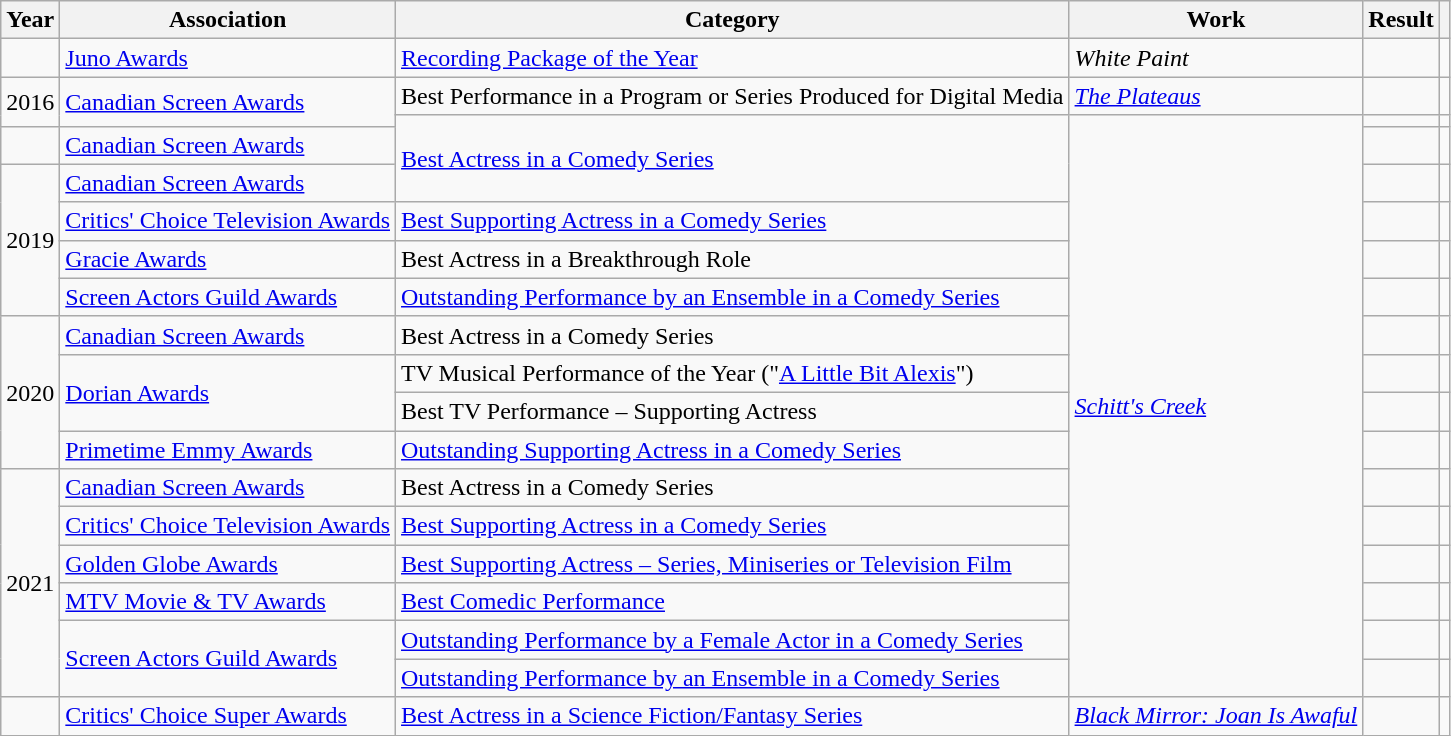<table class="wikitable sortable">
<tr>
<th>Year</th>
<th>Association</th>
<th>Category</th>
<th>Work</th>
<th>Result</th>
<th class="unsortable"></th>
</tr>
<tr>
<td></td>
<td><a href='#'>Juno Awards</a></td>
<td><a href='#'>Recording Package of the Year</a></td>
<td><em>White Paint</em></td>
<td></td>
<td style="text-align:center;"></td>
</tr>
<tr>
<td rowspan="2" style="text-align:center;">2016</td>
<td rowspan="2"><a href='#'>Canadian Screen Awards</a></td>
<td>Best Performance in a Program or Series Produced for Digital Media</td>
<td><em><a href='#'>The Plateaus</a></em></td>
<td></td>
<td style="text-align:center;"></td>
</tr>
<tr>
<td rowspan="3"><a href='#'>Best Actress in a Comedy Series</a></td>
<td rowspan="16"><em><a href='#'>Schitt's Creek</a></em></td>
<td></td>
<td style="text-align:center;"></td>
</tr>
<tr>
<td></td>
<td><a href='#'>Canadian Screen Awards</a></td>
<td></td>
<td style="text-align:center;"></td>
</tr>
<tr>
<td rowspan="4" style="text-align:center;">2019</td>
<td><a href='#'>Canadian Screen Awards</a></td>
<td></td>
<td style="text-align:center;"></td>
</tr>
<tr>
<td><a href='#'>Critics' Choice Television Awards</a></td>
<td><a href='#'>Best Supporting Actress in a Comedy Series</a></td>
<td></td>
<td style="text-align:center;"></td>
</tr>
<tr>
<td><a href='#'>Gracie Awards</a></td>
<td>Best Actress in a Breakthrough Role</td>
<td></td>
<td style="text-align:center;"></td>
</tr>
<tr>
<td><a href='#'>Screen Actors Guild Awards</a></td>
<td><a href='#'>Outstanding Performance by an Ensemble in a Comedy Series</a></td>
<td></td>
<td style="text-align:center;"></td>
</tr>
<tr>
<td rowspan="4" style="text-align:center;">2020</td>
<td><a href='#'>Canadian Screen Awards</a></td>
<td>Best Actress in a Comedy Series</td>
<td></td>
<td style="text-align:center;"></td>
</tr>
<tr>
<td rowspan="2"><a href='#'>Dorian Awards</a></td>
<td>TV Musical Performance of the Year ("<a href='#'>A Little Bit Alexis</a>")</td>
<td></td>
<td style="text-align:center;"></td>
</tr>
<tr>
<td>Best TV Performance – Supporting Actress</td>
<td></td>
<td style="text-align:center;"></td>
</tr>
<tr>
<td><a href='#'>Primetime Emmy Awards</a></td>
<td><a href='#'>Outstanding Supporting Actress in a Comedy Series</a></td>
<td></td>
<td style="text-align:center;"></td>
</tr>
<tr>
<td rowspan="6" style="text-align:center;">2021</td>
<td><a href='#'>Canadian Screen Awards</a></td>
<td>Best Actress in a Comedy Series</td>
<td></td>
<td style="text-align:center;"></td>
</tr>
<tr>
<td><a href='#'>Critics' Choice Television Awards</a></td>
<td><a href='#'>Best Supporting Actress in a Comedy Series</a></td>
<td></td>
<td style="text-align:center;"></td>
</tr>
<tr>
<td><a href='#'>Golden Globe Awards</a></td>
<td><a href='#'>Best Supporting Actress – Series, Miniseries or Television Film</a></td>
<td></td>
<td style="text-align:center;"></td>
</tr>
<tr>
<td><a href='#'>MTV Movie & TV Awards</a></td>
<td><a href='#'>Best Comedic Performance</a></td>
<td></td>
<td style="text-align:center;"></td>
</tr>
<tr>
<td rowspan="2"><a href='#'>Screen Actors Guild Awards</a></td>
<td><a href='#'>Outstanding Performance by a Female Actor in a Comedy Series</a></td>
<td></td>
<td style="text-align:center;"></td>
</tr>
<tr>
<td><a href='#'>Outstanding Performance by an Ensemble in a Comedy Series</a></td>
<td></td>
<td style="text-align:center;"></td>
</tr>
<tr>
<td></td>
<td><a href='#'>Critics' Choice Super Awards</a></td>
<td><a href='#'>Best Actress in a Science Fiction/Fantasy Series</a></td>
<td><em><a href='#'>Black Mirror: Joan Is Awaful</a></em></td>
<td></td>
<td style="text-align:center;"></td>
</tr>
</table>
